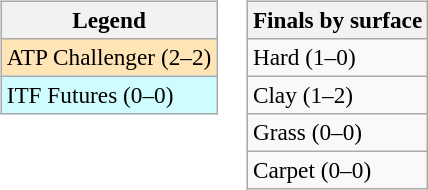<table>
<tr valign=top>
<td><br><table class=wikitable style=font-size:97%>
<tr>
<th>Legend</th>
</tr>
<tr bgcolor=moccasin>
<td>ATP Challenger (2–2)</td>
</tr>
<tr bgcolor=cffcff>
<td>ITF Futures (0–0)</td>
</tr>
</table>
</td>
<td><br><table class=wikitable style=font-size:97%>
<tr>
<th>Finals by surface</th>
</tr>
<tr>
<td>Hard (1–0)</td>
</tr>
<tr>
<td>Clay (1–2)</td>
</tr>
<tr>
<td>Grass (0–0)</td>
</tr>
<tr>
<td>Carpet (0–0)</td>
</tr>
</table>
</td>
</tr>
</table>
